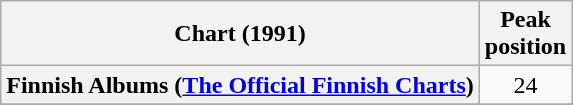<table class="wikitable sortable plainrowheaders">
<tr>
<th scope="col">Chart (1991)</th>
<th scope="col">Peak<br>position</th>
</tr>
<tr>
<th scope="row">Finnish Albums (<a href='#'>The Official Finnish Charts</a>)</th>
<td align="center">24</td>
</tr>
<tr>
</tr>
<tr>
</tr>
</table>
